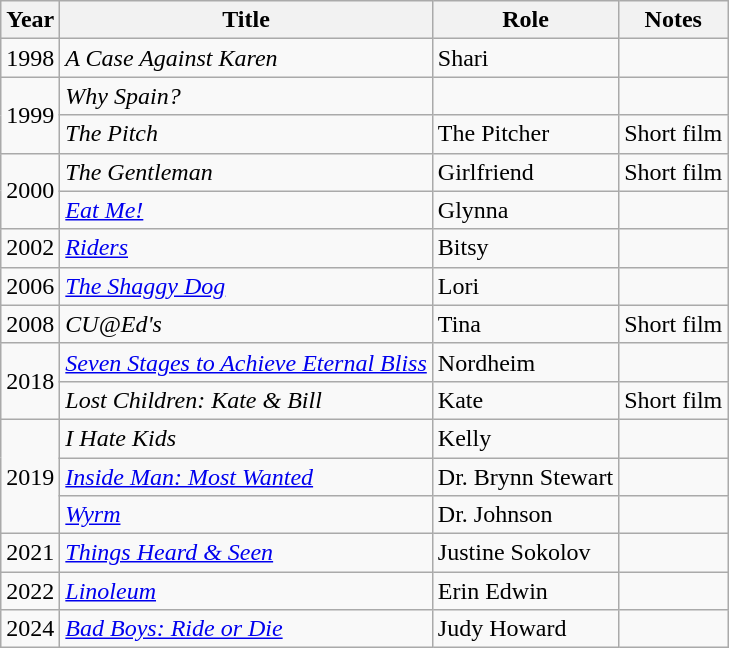<table class="wikitable sortable">
<tr>
<th>Year</th>
<th>Title</th>
<th>Role</th>
<th class="unsortable">Notes</th>
</tr>
<tr>
<td>1998</td>
<td><em>A Case Against Karen</em></td>
<td>Shari</td>
<td></td>
</tr>
<tr>
<td rowspan="2">1999</td>
<td><em>Why Spain?</em></td>
<td></td>
<td></td>
</tr>
<tr>
<td><em>The Pitch</em></td>
<td>The Pitcher</td>
<td>Short film</td>
</tr>
<tr>
<td rowspan="2">2000</td>
<td><em>The Gentleman</em></td>
<td>Girlfriend</td>
<td>Short film</td>
</tr>
<tr>
<td><em><a href='#'>Eat Me!</a></em></td>
<td>Glynna</td>
<td></td>
</tr>
<tr>
<td>2002</td>
<td><em><a href='#'>Riders</a></em></td>
<td>Bitsy</td>
<td></td>
</tr>
<tr>
<td>2006</td>
<td><em><a href='#'>The Shaggy Dog</a></em></td>
<td>Lori</td>
<td></td>
</tr>
<tr>
<td>2008</td>
<td><em>CU@Ed's</em></td>
<td>Tina</td>
<td>Short film</td>
</tr>
<tr>
<td rowspan="2">2018</td>
<td><em><a href='#'>Seven Stages to Achieve Eternal Bliss</a></em></td>
<td>Nordheim</td>
<td></td>
</tr>
<tr>
<td><em>Lost Children: Kate & Bill</em></td>
<td>Kate</td>
<td>Short film</td>
</tr>
<tr>
<td rowspan="3">2019</td>
<td><em>I Hate Kids</em></td>
<td>Kelly</td>
<td></td>
</tr>
<tr>
<td><em><a href='#'>Inside Man: Most Wanted</a></em></td>
<td>Dr. Brynn Stewart</td>
<td></td>
</tr>
<tr>
<td><em><a href='#'>Wyrm</a></em></td>
<td>Dr. Johnson</td>
<td></td>
</tr>
<tr>
<td>2021</td>
<td><em><a href='#'>Things Heard & Seen</a></em></td>
<td>Justine Sokolov</td>
<td></td>
</tr>
<tr>
<td>2022</td>
<td><em><a href='#'>Linoleum</a></em></td>
<td>Erin Edwin</td>
<td></td>
</tr>
<tr>
<td>2024</td>
<td><em><a href='#'>Bad Boys: Ride or Die</a></em></td>
<td>Judy Howard</td>
<td></td>
</tr>
</table>
